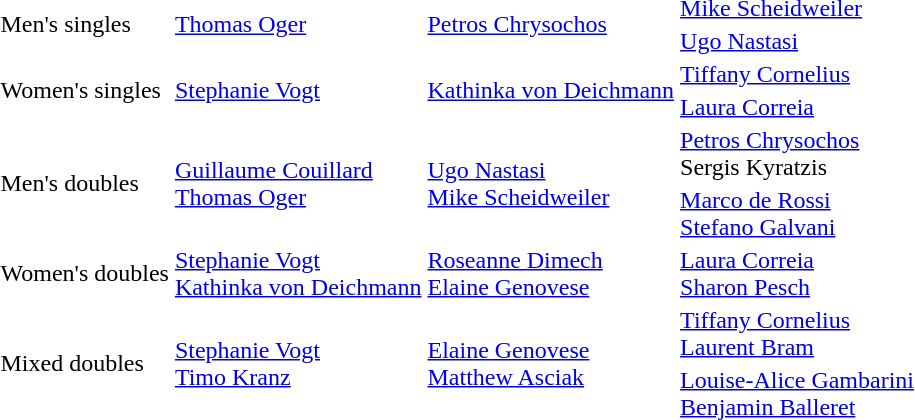<table>
<tr>
<td rowspan=2>Men's singles<br></td>
<td rowspan=2> <a href='#'>Thomas Oger</a></td>
<td rowspan=2> <a href='#'>Petros Chrysochos</a></td>
<td> <a href='#'>Mike Scheidweiler</a></td>
</tr>
<tr>
<td> <a href='#'>Ugo Nastasi</a></td>
</tr>
<tr>
<td rowspan=2>Women's singles<br></td>
<td rowspan=2> <a href='#'>Stephanie Vogt</a></td>
<td rowspan=2> <a href='#'>Kathinka von Deichmann</a></td>
<td> <a href='#'>Tiffany Cornelius</a></td>
</tr>
<tr>
<td> <a href='#'>Laura Correia</a></td>
</tr>
<tr>
<td rowspan=2>Men's doubles<br></td>
<td rowspan=2> <a href='#'>Guillaume Couillard</a><br> <a href='#'>Thomas Oger</a></td>
<td rowspan=2> <a href='#'>Ugo Nastasi</a><br> <a href='#'>Mike Scheidweiler</a></td>
<td> <a href='#'>Petros Chrysochos</a><br> Sergis Kyratzis</td>
</tr>
<tr>
<td> <a href='#'>Marco de Rossi</a><br> <a href='#'>Stefano Galvani</a></td>
</tr>
<tr>
<td>Women's doubles<br></td>
<td> <a href='#'>Stephanie Vogt</a><br> <a href='#'>Kathinka von Deichmann</a></td>
<td> <a href='#'>Roseanne Dimech</a><br> <a href='#'>Elaine Genovese</a></td>
<td> <a href='#'>Laura Correia</a><br> <a href='#'>Sharon Pesch</a></td>
</tr>
<tr>
<td rowspan=2>Mixed doubles<br></td>
<td rowspan=2> <a href='#'>Stephanie Vogt</a><br> <a href='#'>Timo Kranz</a></td>
<td rowspan=2> <a href='#'>Elaine Genovese</a><br> <a href='#'>Matthew Asciak</a></td>
<td> <a href='#'>Tiffany Cornelius</a><br> <a href='#'>Laurent Bram</a></td>
</tr>
<tr>
<td> <a href='#'>Louise-Alice Gambarini</a><br> <a href='#'>Benjamin Balleret</a></td>
</tr>
</table>
